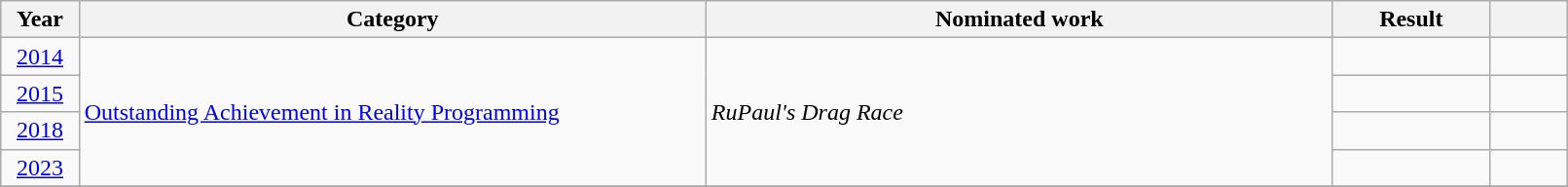<table class="wikitable" style="width:85%;">
<tr>
<th width=5%>Year</th>
<th style="width:40%;">Category</th>
<th style="width:40%;">Nominated work</th>
<th style="width:10%;">Result</th>
<th width=5%></th>
</tr>
<tr>
<td style="text-align: center;"><a href='#'>2014</a></td>
<td rowspan="4"><a href='#'>Outstanding Achievement in Reality Programming</a></td>
<td rowspan="4"><em>RuPaul's Drag Race</em></td>
<td></td>
<td></td>
</tr>
<tr>
<td style="text-align: center;"><a href='#'>2015</a></td>
<td></td>
<td></td>
</tr>
<tr>
<td style="text-align: center;"><a href='#'>2018</a></td>
<td></td>
<td></td>
</tr>
<tr>
<td style="text-align:center;"><a href='#'>2023</a></td>
<td></td>
<td></td>
</tr>
<tr>
</tr>
</table>
